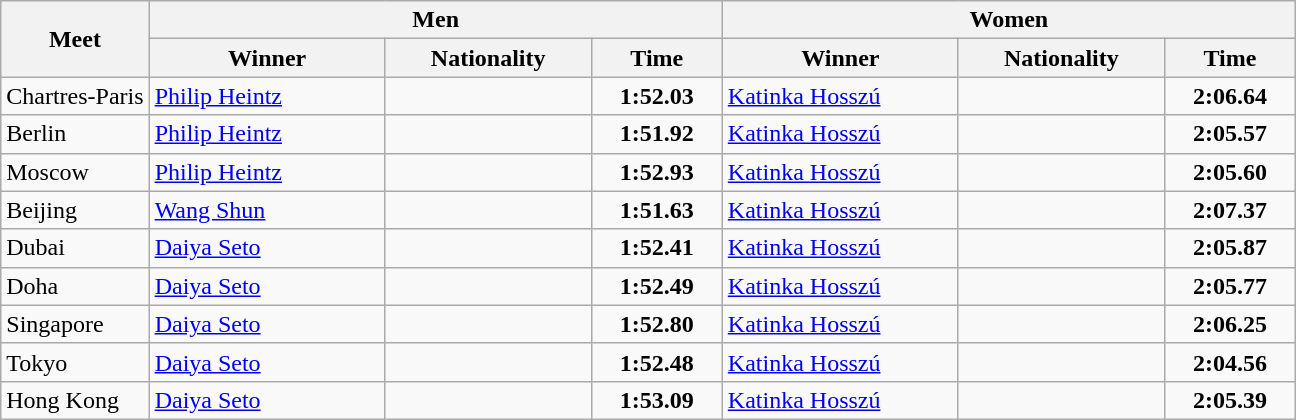<table class="wikitable">
<tr>
<th rowspan="2">Meet</th>
<th colspan="3">Men</th>
<th colspan="3">Women</th>
</tr>
<tr>
<th width=150>Winner</th>
<th width=130>Nationality</th>
<th width=80>Time</th>
<th width=150>Winner</th>
<th width=130>Nationality</th>
<th width=80>Time</th>
</tr>
<tr>
<td>Chartres-Paris</td>
<td><a href='#'>Philip Heintz</a></td>
<td></td>
<td align=center><strong>1:52.03</strong></td>
<td><a href='#'>Katinka Hosszú</a></td>
<td></td>
<td align=center><strong>2:06.64</strong></td>
</tr>
<tr>
<td>Berlin</td>
<td><a href='#'>Philip Heintz</a></td>
<td></td>
<td align=center><strong>1:51.92</strong></td>
<td><a href='#'>Katinka Hosszú</a></td>
<td></td>
<td align=center><strong>2:05.57</strong></td>
</tr>
<tr>
<td>Moscow</td>
<td><a href='#'>Philip Heintz</a></td>
<td></td>
<td align=center><strong>1:52.93</strong></td>
<td><a href='#'>Katinka Hosszú</a></td>
<td></td>
<td align=center><strong>2:05.60</strong></td>
</tr>
<tr>
<td>Beijing</td>
<td><a href='#'>Wang Shun</a></td>
<td></td>
<td align=center><strong>1:51.63</strong></td>
<td><a href='#'>Katinka Hosszú</a></td>
<td></td>
<td align=center><strong>2:07.37</strong></td>
</tr>
<tr>
<td>Dubai</td>
<td><a href='#'>Daiya Seto</a></td>
<td></td>
<td align=center><strong>1:52.41</strong></td>
<td><a href='#'>Katinka Hosszú</a></td>
<td></td>
<td align=center><strong>2:05.87</strong></td>
</tr>
<tr>
<td>Doha</td>
<td><a href='#'>Daiya Seto</a></td>
<td></td>
<td align=center><strong>1:52.49</strong></td>
<td><a href='#'>Katinka Hosszú</a></td>
<td></td>
<td align=center><strong>2:05.77</strong></td>
</tr>
<tr>
<td>Singapore</td>
<td><a href='#'>Daiya Seto</a></td>
<td></td>
<td align=center><strong>1:52.80</strong></td>
<td><a href='#'>Katinka Hosszú</a></td>
<td></td>
<td align=center><strong>2:06.25</strong></td>
</tr>
<tr>
<td>Tokyo</td>
<td><a href='#'>Daiya Seto</a></td>
<td></td>
<td align=center><strong>1:52.48</strong></td>
<td><a href='#'>Katinka Hosszú</a></td>
<td></td>
<td align=center><strong>2:04.56</strong></td>
</tr>
<tr>
<td>Hong Kong</td>
<td><a href='#'>Daiya Seto</a></td>
<td></td>
<td align=center><strong>1:53.09</strong></td>
<td><a href='#'>Katinka Hosszú</a></td>
<td></td>
<td align=center><strong>2:05.39</strong></td>
</tr>
</table>
